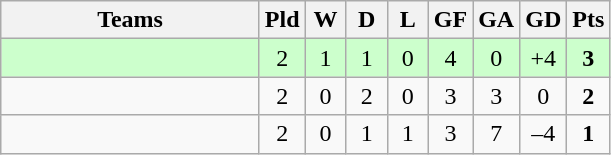<table class="wikitable" style="text-align: center;">
<tr>
<th width=165>Teams</th>
<th width=20>Pld</th>
<th width=20>W</th>
<th width=20>D</th>
<th width=20>L</th>
<th width=20>GF</th>
<th width=20>GA</th>
<th width=20>GD</th>
<th width=20>Pts</th>
</tr>
<tr align=center style="background:#ccffcc;">
<td style="text-align:left;"></td>
<td>2</td>
<td>1</td>
<td>1</td>
<td>0</td>
<td>4</td>
<td>0</td>
<td>+4</td>
<td><strong>3</strong></td>
</tr>
<tr align=center>
<td style="text-align:left;"></td>
<td>2</td>
<td>0</td>
<td>2</td>
<td>0</td>
<td>3</td>
<td>3</td>
<td>0</td>
<td><strong>2</strong></td>
</tr>
<tr align=center>
<td style="text-align:left;"></td>
<td>2</td>
<td>0</td>
<td>1</td>
<td>1</td>
<td>3</td>
<td>7</td>
<td>–4</td>
<td><strong>1</strong></td>
</tr>
</table>
